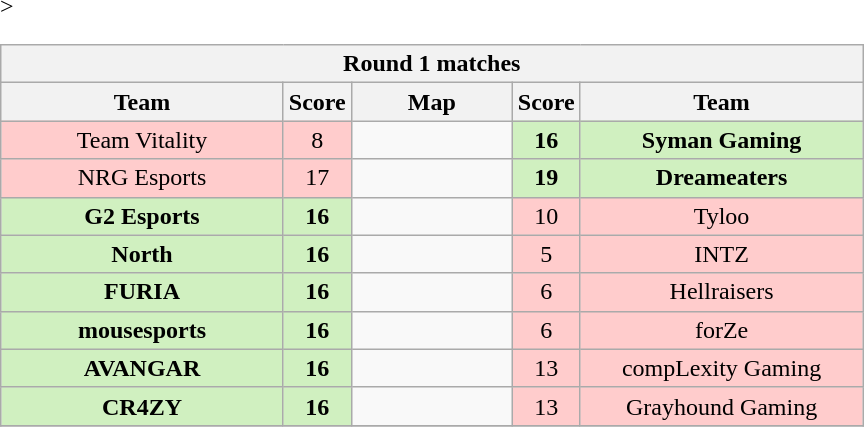<table class="wikitable" style="text-align: center;">
<tr>
<th colspan=5>Round 1 matches</th>
</tr>
<tr <noinclude>>
<th width="181px">Team</th>
<th width="20px">Score</th>
<th width="100px">Map</th>
<th width="20px">Score</th>
<th width="181px">Team</noinclude></th>
</tr>
<tr>
<td style="background: #FFCCCC;">Team Vitality</td>
<td style="background: #FFCCCC;">8</td>
<td></td>
<td style="background: #D0F0C0;"><strong>16</strong></td>
<td style="background: #D0F0C0;"><strong>Syman Gaming</strong></td>
</tr>
<tr>
<td style="background: #FFCCCC;">NRG Esports</td>
<td style="background: #FFCCCC;">17</td>
<td></td>
<td style="background: #D0F0C0;"><strong>19</strong></td>
<td style="background: #D0F0C0;"><strong>Dreameaters</strong></td>
</tr>
<tr>
<td style="background: #D0F0C0;"><strong>G2 Esports</strong></td>
<td style="background: #D0F0C0;"><strong>16</strong></td>
<td></td>
<td style="background: #FFCCCC;">10</td>
<td style="background: #FFCCCC;">Tyloo</td>
</tr>
<tr>
<td style="background: #D0F0C0;"><strong>North</strong></td>
<td style="background: #D0F0C0;"><strong>16</strong></td>
<td></td>
<td style="background: #FFCCCC;">5</td>
<td style="background: #FFCCCC;">INTZ</td>
</tr>
<tr>
<td style="background: #D0F0C0;"><strong>FURIA</strong></td>
<td style="background: #D0F0C0;"><strong>16</strong></td>
<td></td>
<td style="background: #FFCCCC;">6</td>
<td style="background: #FFCCCC;">Hellraisers</td>
</tr>
<tr>
<td style="background: #D0F0C0;"><strong>mousesports</strong></td>
<td style="background: #D0F0C0;"><strong>16</strong></td>
<td></td>
<td style="background: #FFCCCC;">6</td>
<td style="background: #FFCCCC;">forZe</td>
</tr>
<tr>
<td style="background: #D0F0C0;"><strong>AVANGAR</strong></td>
<td style="background: #D0F0C0;"><strong>16</strong></td>
<td></td>
<td style="background: #FFCCCC;">13</td>
<td style="background: #FFCCCC;">compLexity Gaming</td>
</tr>
<tr>
<td style="background: #D0F0C0;"><strong>CR4ZY</strong></td>
<td style="background: #D0F0C0;"><strong>16</strong></td>
<td></td>
<td style="background: #FFCCCC;">13</td>
<td style="background: #FFCCCC;">Grayhound Gaming</td>
</tr>
<tr>
</tr>
</table>
